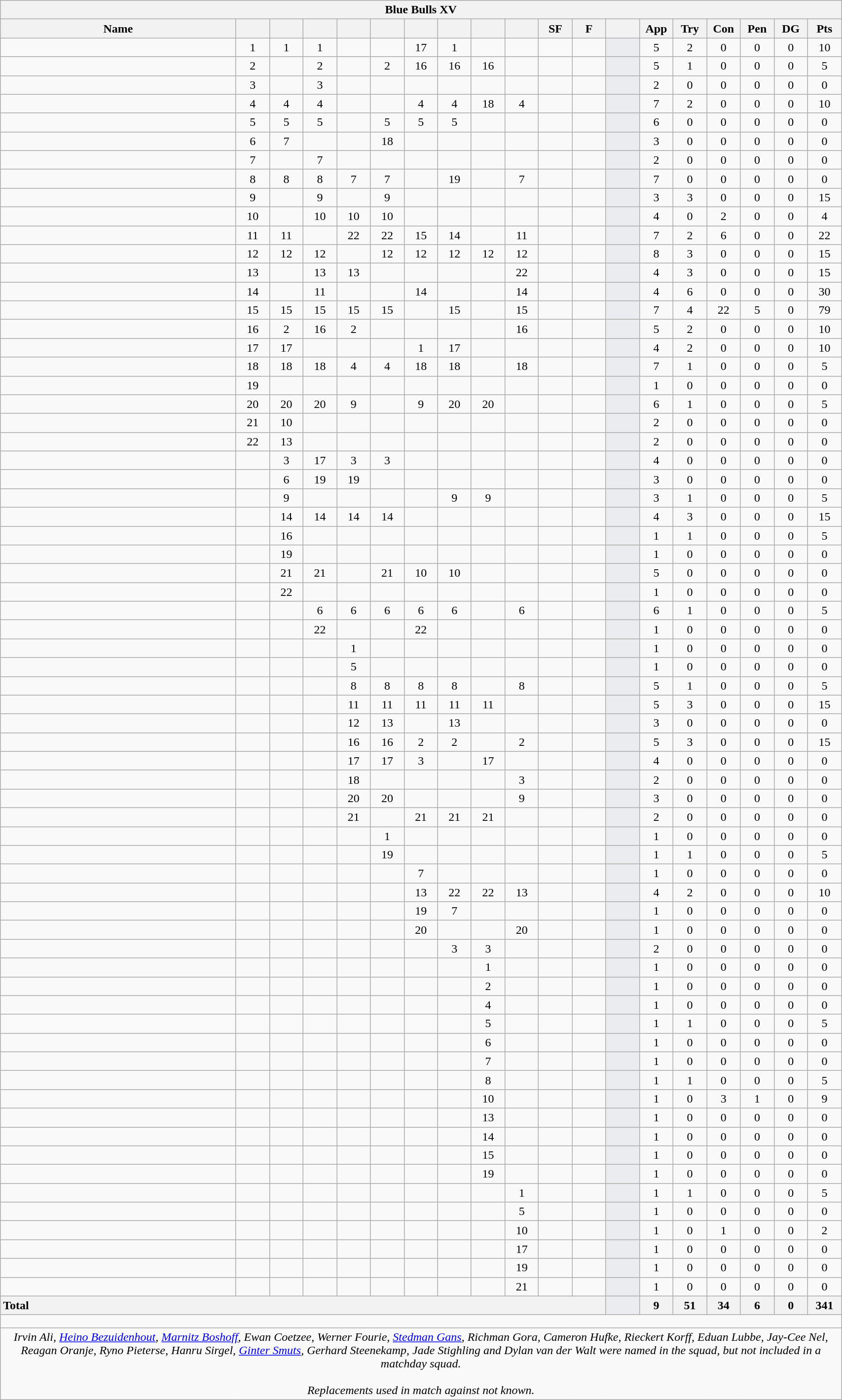<table class="wikitable collapsible collapsed" style="text-align:center; font-size:100%; width:90%">
<tr>
<th colspan="100%">Blue Bulls XV</th>
</tr>
<tr>
<th style="width:28%;">Name</th>
<th style="width:4%;"></th>
<th style="width:4%;"></th>
<th style="width:4%;"></th>
<th style="width:4%;"></th>
<th style="width:4%;"></th>
<th style="width:4%;"></th>
<th style="width:4%;"></th>
<th style="width:4%;"></th>
<th style="width:4%;"></th>
<th style="width:4%;">SF</th>
<th style="width:4%;">F</th>
<th style="width:4%;"></th>
<th style="width:4%;">App</th>
<th style="width:4%;">Try</th>
<th style="width:4%;">Con</th>
<th style="width:4%;">Pen</th>
<th style="width:4%;">DG</th>
<th style="width:4%;">Pts</th>
</tr>
<tr>
<td style="text-align:left;"></td>
<td>1</td>
<td>1</td>
<td>1</td>
<td></td>
<td></td>
<td>17 </td>
<td>1</td>
<td></td>
<td></td>
<td></td>
<td></td>
<td style="background:#EBECF0;"></td>
<td>5</td>
<td>2</td>
<td>0</td>
<td>0</td>
<td>0</td>
<td>10</td>
</tr>
<tr>
<td style="text-align:left;"></td>
<td>2</td>
<td></td>
<td>2</td>
<td></td>
<td>2</td>
<td>16</td>
<td>16 </td>
<td>16 </td>
<td></td>
<td></td>
<td></td>
<td style="background:#EBECF0;"></td>
<td>5</td>
<td>1</td>
<td>0</td>
<td>0</td>
<td>0</td>
<td>5</td>
</tr>
<tr>
<td style="text-align:left;"></td>
<td>3</td>
<td></td>
<td>3</td>
<td></td>
<td></td>
<td></td>
<td></td>
<td></td>
<td></td>
<td></td>
<td></td>
<td style="background:#EBECF0;"></td>
<td>2</td>
<td>0</td>
<td>0</td>
<td>0</td>
<td>0</td>
<td>0</td>
</tr>
<tr>
<td style="text-align:left;"></td>
<td>4</td>
<td>4</td>
<td>4</td>
<td></td>
<td></td>
<td>4</td>
<td>4</td>
<td>18 </td>
<td>4</td>
<td></td>
<td></td>
<td style="background:#EBECF0;"></td>
<td>7</td>
<td>2</td>
<td>0</td>
<td>0</td>
<td>0</td>
<td>10</td>
</tr>
<tr>
<td style="text-align:left;"></td>
<td>5</td>
<td>5</td>
<td>5</td>
<td></td>
<td>5</td>
<td>5</td>
<td>5</td>
<td></td>
<td></td>
<td></td>
<td></td>
<td style="background:#EBECF0;"></td>
<td>6</td>
<td>0</td>
<td>0</td>
<td>0</td>
<td>0</td>
<td>0</td>
</tr>
<tr>
<td style="text-align:left;"></td>
<td>6</td>
<td>7</td>
<td></td>
<td></td>
<td>18 </td>
<td></td>
<td></td>
<td></td>
<td></td>
<td></td>
<td></td>
<td style="background:#EBECF0;"></td>
<td>3</td>
<td>0</td>
<td>0</td>
<td>0</td>
<td>0</td>
<td>0</td>
</tr>
<tr>
<td style="text-align:left;"></td>
<td>7</td>
<td></td>
<td>7</td>
<td></td>
<td></td>
<td></td>
<td></td>
<td></td>
<td></td>
<td></td>
<td></td>
<td style="background:#EBECF0;"></td>
<td>2</td>
<td>0</td>
<td>0</td>
<td>0</td>
<td>0</td>
<td>0</td>
</tr>
<tr>
<td style="text-align:left;"></td>
<td>8</td>
<td>8</td>
<td>8</td>
<td>7</td>
<td>7</td>
<td></td>
<td>19 </td>
<td></td>
<td>7</td>
<td></td>
<td></td>
<td style="background:#EBECF0;"></td>
<td>7</td>
<td>0</td>
<td>0</td>
<td>0</td>
<td>0</td>
<td>0</td>
</tr>
<tr>
<td style="text-align:left;"></td>
<td>9</td>
<td></td>
<td>9</td>
<td></td>
<td>9</td>
<td></td>
<td></td>
<td></td>
<td></td>
<td></td>
<td></td>
<td style="background:#EBECF0;"></td>
<td>3</td>
<td>3</td>
<td>0</td>
<td>0</td>
<td>0</td>
<td>15</td>
</tr>
<tr>
<td style="text-align:left;"></td>
<td>10</td>
<td></td>
<td>10</td>
<td>10</td>
<td>10</td>
<td></td>
<td></td>
<td></td>
<td></td>
<td></td>
<td></td>
<td style="background:#EBECF0;"></td>
<td>4</td>
<td>0</td>
<td>2</td>
<td>0</td>
<td>0</td>
<td>4</td>
</tr>
<tr>
<td style="text-align:left;"></td>
<td>11</td>
<td>11</td>
<td></td>
<td>22 </td>
<td>22 </td>
<td>15</td>
<td>14</td>
<td></td>
<td>11</td>
<td></td>
<td></td>
<td style="background:#EBECF0;"></td>
<td>7</td>
<td>2</td>
<td>6</td>
<td>0</td>
<td>0</td>
<td>22</td>
</tr>
<tr>
<td style="text-align:left;"></td>
<td>12</td>
<td>12</td>
<td>12</td>
<td></td>
<td>12</td>
<td>12</td>
<td>12</td>
<td>12</td>
<td>12</td>
<td></td>
<td></td>
<td style="background:#EBECF0;"></td>
<td>8</td>
<td>3</td>
<td>0</td>
<td>0</td>
<td>0</td>
<td>15</td>
</tr>
<tr>
<td style="text-align:left;"></td>
<td>13</td>
<td></td>
<td>13</td>
<td>13</td>
<td></td>
<td></td>
<td></td>
<td></td>
<td>22 </td>
<td></td>
<td></td>
<td style="background:#EBECF0;"></td>
<td>4</td>
<td>3</td>
<td>0</td>
<td>0</td>
<td>0</td>
<td>15</td>
</tr>
<tr>
<td style="text-align:left;"></td>
<td>14</td>
<td></td>
<td>11</td>
<td></td>
<td></td>
<td>14</td>
<td></td>
<td></td>
<td>14</td>
<td></td>
<td></td>
<td style="background:#EBECF0;"></td>
<td>4</td>
<td>6</td>
<td>0</td>
<td>0</td>
<td>0</td>
<td>30</td>
</tr>
<tr>
<td style="text-align:left;"></td>
<td>15</td>
<td>15</td>
<td>15</td>
<td>15</td>
<td>15</td>
<td></td>
<td>15</td>
<td></td>
<td>15</td>
<td></td>
<td></td>
<td style="background:#EBECF0;"></td>
<td>7</td>
<td>4</td>
<td>22</td>
<td>5</td>
<td>0</td>
<td>79</td>
</tr>
<tr>
<td style="text-align:left;"></td>
<td>16 </td>
<td>2</td>
<td>16 </td>
<td>2</td>
<td></td>
<td></td>
<td></td>
<td></td>
<td>16 </td>
<td></td>
<td></td>
<td style="background:#EBECF0;"></td>
<td>5</td>
<td>2</td>
<td>0</td>
<td>0</td>
<td>0</td>
<td>10</td>
</tr>
<tr>
<td style="text-align:left;"></td>
<td>17 </td>
<td>17 </td>
<td></td>
<td></td>
<td></td>
<td>1</td>
<td>17 </td>
<td></td>
<td></td>
<td></td>
<td></td>
<td style="background:#EBECF0;"></td>
<td>4</td>
<td>2</td>
<td>0</td>
<td>0</td>
<td>0</td>
<td>10</td>
</tr>
<tr>
<td style="text-align:left;"></td>
<td>18 </td>
<td>18 </td>
<td>18 </td>
<td>4</td>
<td>4</td>
<td>18</td>
<td>18 </td>
<td></td>
<td>18 </td>
<td></td>
<td></td>
<td style="background:#EBECF0;"></td>
<td>7</td>
<td>1</td>
<td>0</td>
<td>0</td>
<td>0</td>
<td>5</td>
</tr>
<tr>
<td style="text-align:left;"></td>
<td>19 </td>
<td></td>
<td></td>
<td></td>
<td></td>
<td></td>
<td></td>
<td></td>
<td></td>
<td></td>
<td></td>
<td style="background:#EBECF0;"></td>
<td>1</td>
<td>0</td>
<td>0</td>
<td>0</td>
<td>0</td>
<td>0</td>
</tr>
<tr>
<td style="text-align:left;"></td>
<td>20 </td>
<td>20 </td>
<td>20</td>
<td>9</td>
<td></td>
<td>9</td>
<td>20 </td>
<td>20 </td>
<td></td>
<td></td>
<td></td>
<td style="background:#EBECF0;"></td>
<td>6</td>
<td>1</td>
<td>0</td>
<td>0</td>
<td>0</td>
<td>5</td>
</tr>
<tr>
<td style="text-align:left;"></td>
<td>21 </td>
<td>10</td>
<td></td>
<td></td>
<td></td>
<td></td>
<td></td>
<td></td>
<td></td>
<td></td>
<td></td>
<td style="background:#EBECF0;"></td>
<td>2</td>
<td>0</td>
<td>0</td>
<td>0</td>
<td>0</td>
<td>0</td>
</tr>
<tr>
<td style="text-align:left;"></td>
<td>22 </td>
<td>13</td>
<td></td>
<td></td>
<td></td>
<td></td>
<td></td>
<td></td>
<td></td>
<td></td>
<td></td>
<td style="background:#EBECF0;"></td>
<td>2</td>
<td>0</td>
<td>0</td>
<td>0</td>
<td>0</td>
<td>0</td>
</tr>
<tr>
<td style="text-align:left;"></td>
<td></td>
<td>3</td>
<td>17 </td>
<td>3</td>
<td>3</td>
<td></td>
<td></td>
<td></td>
<td></td>
<td></td>
<td></td>
<td style="background:#EBECF0;"></td>
<td>4</td>
<td>0</td>
<td>0</td>
<td>0</td>
<td>0</td>
<td>0</td>
</tr>
<tr>
<td style="text-align:left;"></td>
<td></td>
<td>6</td>
<td>19 </td>
<td>19 </td>
<td></td>
<td></td>
<td></td>
<td></td>
<td></td>
<td></td>
<td></td>
<td style="background:#EBECF0;"></td>
<td>3</td>
<td>0</td>
<td>0</td>
<td>0</td>
<td>0</td>
<td>0</td>
</tr>
<tr>
<td style="text-align:left;"></td>
<td></td>
<td>9</td>
<td></td>
<td></td>
<td></td>
<td></td>
<td>9</td>
<td>9</td>
<td></td>
<td></td>
<td></td>
<td style="background:#EBECF0;"></td>
<td>3</td>
<td>1</td>
<td>0</td>
<td>0</td>
<td>0</td>
<td>5</td>
</tr>
<tr>
<td style="text-align:left;"></td>
<td></td>
<td>14</td>
<td>14</td>
<td>14</td>
<td>14</td>
<td></td>
<td></td>
<td></td>
<td></td>
<td></td>
<td></td>
<td style="background:#EBECF0;"></td>
<td>4</td>
<td>3</td>
<td>0</td>
<td>0</td>
<td>0</td>
<td>15</td>
</tr>
<tr>
<td style="text-align:left;"></td>
<td></td>
<td>16 </td>
<td></td>
<td></td>
<td></td>
<td></td>
<td></td>
<td></td>
<td></td>
<td></td>
<td></td>
<td style="background:#EBECF0;"></td>
<td>1</td>
<td>1</td>
<td>0</td>
<td>0</td>
<td>0</td>
<td>5</td>
</tr>
<tr>
<td style="text-align:left;"></td>
<td></td>
<td>19 </td>
<td></td>
<td></td>
<td></td>
<td></td>
<td></td>
<td></td>
<td></td>
<td></td>
<td></td>
<td style="background:#EBECF0;"></td>
<td>1</td>
<td>0</td>
<td>0</td>
<td>0</td>
<td>0</td>
<td>0</td>
</tr>
<tr>
<td style="text-align:left;"></td>
<td></td>
<td>21 </td>
<td>21 </td>
<td></td>
<td>21 </td>
<td>10</td>
<td>10</td>
<td></td>
<td></td>
<td></td>
<td></td>
<td style="background:#EBECF0;"></td>
<td>5</td>
<td>0</td>
<td>0</td>
<td>0</td>
<td>0</td>
<td>0</td>
</tr>
<tr>
<td style="text-align:left;"></td>
<td></td>
<td>22 </td>
<td></td>
<td></td>
<td></td>
<td></td>
<td></td>
<td></td>
<td></td>
<td></td>
<td></td>
<td style="background:#EBECF0;"></td>
<td>1</td>
<td>0</td>
<td>0</td>
<td>0</td>
<td>0</td>
<td>0</td>
</tr>
<tr>
<td style="text-align:left;"></td>
<td></td>
<td></td>
<td>6</td>
<td>6</td>
<td>6</td>
<td>6</td>
<td>6</td>
<td></td>
<td>6</td>
<td></td>
<td></td>
<td style="background:#EBECF0;"></td>
<td>6</td>
<td>1</td>
<td>0</td>
<td>0</td>
<td>0</td>
<td>5</td>
</tr>
<tr>
<td style="text-align:left;"></td>
<td></td>
<td></td>
<td>22 </td>
<td></td>
<td></td>
<td>22</td>
<td></td>
<td></td>
<td></td>
<td></td>
<td></td>
<td style="background:#EBECF0;"></td>
<td>1</td>
<td>0</td>
<td>0</td>
<td>0</td>
<td>0</td>
<td>0</td>
</tr>
<tr>
<td style="text-align:left;"></td>
<td></td>
<td></td>
<td></td>
<td>1</td>
<td></td>
<td></td>
<td></td>
<td></td>
<td></td>
<td></td>
<td></td>
<td style="background:#EBECF0;"></td>
<td>1</td>
<td>0</td>
<td>0</td>
<td>0</td>
<td>0</td>
<td>0</td>
</tr>
<tr>
<td style="text-align:left;"></td>
<td></td>
<td></td>
<td></td>
<td>5</td>
<td></td>
<td></td>
<td></td>
<td></td>
<td></td>
<td></td>
<td></td>
<td style="background:#EBECF0;"></td>
<td>1</td>
<td>0</td>
<td>0</td>
<td>0</td>
<td>0</td>
<td>0</td>
</tr>
<tr>
<td style="text-align:left;"></td>
<td></td>
<td></td>
<td></td>
<td>8</td>
<td>8</td>
<td>8</td>
<td>8</td>
<td></td>
<td>8</td>
<td></td>
<td></td>
<td style="background:#EBECF0;"></td>
<td>5</td>
<td>1</td>
<td>0</td>
<td>0</td>
<td>0</td>
<td>5</td>
</tr>
<tr>
<td style="text-align:left;"></td>
<td></td>
<td></td>
<td></td>
<td>11</td>
<td>11</td>
<td>11</td>
<td>11</td>
<td>11</td>
<td></td>
<td></td>
<td></td>
<td style="background:#EBECF0;"></td>
<td>5</td>
<td>3</td>
<td>0</td>
<td>0</td>
<td>0</td>
<td>15</td>
</tr>
<tr>
<td style="text-align:left;"></td>
<td></td>
<td></td>
<td></td>
<td>12</td>
<td>13</td>
<td></td>
<td>13</td>
<td></td>
<td></td>
<td></td>
<td></td>
<td style="background:#EBECF0;"></td>
<td>3</td>
<td>0</td>
<td>0</td>
<td>0</td>
<td>0</td>
<td>0</td>
</tr>
<tr>
<td style="text-align:left;"></td>
<td></td>
<td></td>
<td></td>
<td>16 </td>
<td>16 </td>
<td>2</td>
<td>2</td>
<td></td>
<td>2</td>
<td></td>
<td></td>
<td style="background:#EBECF0;"></td>
<td>5</td>
<td>3</td>
<td>0</td>
<td>0</td>
<td>0</td>
<td>15</td>
</tr>
<tr>
<td style="text-align:left;"></td>
<td></td>
<td></td>
<td></td>
<td>17 </td>
<td>17 </td>
<td>3</td>
<td></td>
<td>17 </td>
<td></td>
<td></td>
<td></td>
<td style="background:#EBECF0;"></td>
<td>4</td>
<td>0</td>
<td>0</td>
<td>0</td>
<td>0</td>
<td>0</td>
</tr>
<tr>
<td style="text-align:left;"></td>
<td></td>
<td></td>
<td></td>
<td>18 </td>
<td></td>
<td></td>
<td></td>
<td></td>
<td>3</td>
<td></td>
<td></td>
<td style="background:#EBECF0;"></td>
<td>2</td>
<td>0</td>
<td>0</td>
<td>0</td>
<td>0</td>
<td>0</td>
</tr>
<tr>
<td style="text-align:left;"></td>
<td></td>
<td></td>
<td></td>
<td>20 </td>
<td>20 </td>
<td></td>
<td></td>
<td></td>
<td>9</td>
<td></td>
<td></td>
<td style="background:#EBECF0;"></td>
<td>3</td>
<td>0</td>
<td>0</td>
<td>0</td>
<td>0</td>
<td>0</td>
</tr>
<tr>
<td style="text-align:left;"></td>
<td></td>
<td></td>
<td></td>
<td>21</td>
<td></td>
<td>21</td>
<td>21 </td>
<td>21 </td>
<td></td>
<td></td>
<td></td>
<td style="background:#EBECF0;"></td>
<td>2</td>
<td>0</td>
<td>0</td>
<td>0</td>
<td>0</td>
<td>0</td>
</tr>
<tr>
<td style="text-align:left;"></td>
<td></td>
<td></td>
<td></td>
<td></td>
<td>1</td>
<td></td>
<td></td>
<td></td>
<td></td>
<td></td>
<td></td>
<td style="background:#EBECF0;"></td>
<td>1</td>
<td>0</td>
<td>0</td>
<td>0</td>
<td>0</td>
<td>0</td>
</tr>
<tr>
<td style="text-align:left;"></td>
<td></td>
<td></td>
<td></td>
<td></td>
<td>19 </td>
<td></td>
<td></td>
<td></td>
<td></td>
<td></td>
<td></td>
<td style="background:#EBECF0;"></td>
<td>1</td>
<td>1</td>
<td>0</td>
<td>0</td>
<td>0</td>
<td>5</td>
</tr>
<tr>
<td style="text-align:left;"></td>
<td></td>
<td></td>
<td></td>
<td></td>
<td></td>
<td>7</td>
<td></td>
<td></td>
<td></td>
<td></td>
<td></td>
<td style="background:#EBECF0;"></td>
<td>1</td>
<td>0</td>
<td>0</td>
<td>0</td>
<td>0</td>
<td>0</td>
</tr>
<tr>
<td style="text-align:left;"></td>
<td></td>
<td></td>
<td></td>
<td></td>
<td></td>
<td>13</td>
<td>22 </td>
<td>22 </td>
<td>13</td>
<td></td>
<td></td>
<td style="background:#EBECF0;"></td>
<td>4</td>
<td>2</td>
<td>0</td>
<td>0</td>
<td>0</td>
<td>10</td>
</tr>
<tr>
<td style="text-align:left;"></td>
<td></td>
<td></td>
<td></td>
<td></td>
<td></td>
<td>19</td>
<td>7</td>
<td></td>
<td></td>
<td></td>
<td></td>
<td style="background:#EBECF0;"></td>
<td>1</td>
<td>0</td>
<td>0</td>
<td>0</td>
<td>0</td>
<td>0</td>
</tr>
<tr>
<td style="text-align:left;"></td>
<td></td>
<td></td>
<td></td>
<td></td>
<td></td>
<td>20</td>
<td></td>
<td></td>
<td>20 </td>
<td></td>
<td></td>
<td style="background:#EBECF0;"></td>
<td>1</td>
<td>0</td>
<td>0</td>
<td>0</td>
<td>0</td>
<td>0</td>
</tr>
<tr>
<td style="text-align:left;"></td>
<td></td>
<td></td>
<td></td>
<td></td>
<td></td>
<td></td>
<td>3</td>
<td>3</td>
<td></td>
<td></td>
<td></td>
<td style="background:#EBECF0;"></td>
<td>2</td>
<td>0</td>
<td>0</td>
<td>0</td>
<td>0</td>
<td>0</td>
</tr>
<tr>
<td style="text-align:left;"></td>
<td></td>
<td></td>
<td></td>
<td></td>
<td></td>
<td></td>
<td></td>
<td>1</td>
<td></td>
<td></td>
<td></td>
<td style="background:#EBECF0;"></td>
<td>1</td>
<td>0</td>
<td>0</td>
<td>0</td>
<td>0</td>
<td>0</td>
</tr>
<tr>
<td style="text-align:left;"></td>
<td></td>
<td></td>
<td></td>
<td></td>
<td></td>
<td></td>
<td></td>
<td>2</td>
<td></td>
<td></td>
<td></td>
<td style="background:#EBECF0;"></td>
<td>1</td>
<td>0</td>
<td>0</td>
<td>0</td>
<td>0</td>
<td>0</td>
</tr>
<tr>
<td style="text-align:left;"></td>
<td></td>
<td></td>
<td></td>
<td></td>
<td></td>
<td></td>
<td></td>
<td>4</td>
<td></td>
<td></td>
<td></td>
<td style="background:#EBECF0;"></td>
<td>1</td>
<td>0</td>
<td>0</td>
<td>0</td>
<td>0</td>
<td>0</td>
</tr>
<tr>
<td style="text-align:left;"></td>
<td></td>
<td></td>
<td></td>
<td></td>
<td></td>
<td></td>
<td></td>
<td>5</td>
<td></td>
<td></td>
<td></td>
<td style="background:#EBECF0;"></td>
<td>1</td>
<td>1</td>
<td>0</td>
<td>0</td>
<td>0</td>
<td>5</td>
</tr>
<tr>
<td style="text-align:left;"></td>
<td></td>
<td></td>
<td></td>
<td></td>
<td></td>
<td></td>
<td></td>
<td>6</td>
<td></td>
<td></td>
<td></td>
<td style="background:#EBECF0;"></td>
<td>1</td>
<td>0</td>
<td>0</td>
<td>0</td>
<td>0</td>
<td>0</td>
</tr>
<tr>
<td style="text-align:left;"></td>
<td></td>
<td></td>
<td></td>
<td></td>
<td></td>
<td></td>
<td></td>
<td>7</td>
<td></td>
<td></td>
<td></td>
<td style="background:#EBECF0;"></td>
<td>1</td>
<td>0</td>
<td>0</td>
<td>0</td>
<td>0</td>
<td>0</td>
</tr>
<tr>
<td style="text-align:left;"></td>
<td></td>
<td></td>
<td></td>
<td></td>
<td></td>
<td></td>
<td></td>
<td>8</td>
<td></td>
<td></td>
<td></td>
<td style="background:#EBECF0;"></td>
<td>1</td>
<td>1</td>
<td>0</td>
<td>0</td>
<td>0</td>
<td>5</td>
</tr>
<tr>
<td style="text-align:left;"></td>
<td></td>
<td></td>
<td></td>
<td></td>
<td></td>
<td></td>
<td></td>
<td>10</td>
<td></td>
<td></td>
<td></td>
<td style="background:#EBECF0;"></td>
<td>1</td>
<td>0</td>
<td>3</td>
<td>1</td>
<td>0</td>
<td>9</td>
</tr>
<tr>
<td style="text-align:left;"></td>
<td></td>
<td></td>
<td></td>
<td></td>
<td></td>
<td></td>
<td></td>
<td>13</td>
<td></td>
<td></td>
<td></td>
<td style="background:#EBECF0;"></td>
<td>1</td>
<td>0</td>
<td>0</td>
<td>0</td>
<td>0</td>
<td>0</td>
</tr>
<tr>
<td style="text-align:left;"></td>
<td></td>
<td></td>
<td></td>
<td></td>
<td></td>
<td></td>
<td></td>
<td>14</td>
<td></td>
<td></td>
<td></td>
<td style="background:#EBECF0;"></td>
<td>1</td>
<td>0</td>
<td>0</td>
<td>0</td>
<td>0</td>
<td>0</td>
</tr>
<tr>
<td style="text-align:left;"></td>
<td></td>
<td></td>
<td></td>
<td></td>
<td></td>
<td></td>
<td></td>
<td>15</td>
<td></td>
<td></td>
<td></td>
<td style="background:#EBECF0;"></td>
<td>1</td>
<td>0</td>
<td>0</td>
<td>0</td>
<td>0</td>
<td>0</td>
</tr>
<tr>
<td style="text-align:left;"></td>
<td></td>
<td></td>
<td></td>
<td></td>
<td></td>
<td></td>
<td></td>
<td>19 </td>
<td></td>
<td></td>
<td></td>
<td style="background:#EBECF0;"></td>
<td>1</td>
<td>0</td>
<td>0</td>
<td>0</td>
<td>0</td>
<td>0</td>
</tr>
<tr>
<td style="text-align:left;"></td>
<td></td>
<td></td>
<td></td>
<td></td>
<td></td>
<td></td>
<td></td>
<td></td>
<td>1</td>
<td></td>
<td></td>
<td style="background:#EBECF0;"></td>
<td>1</td>
<td>1</td>
<td>0</td>
<td>0</td>
<td>0</td>
<td>5</td>
</tr>
<tr>
<td style="text-align:left;"></td>
<td></td>
<td></td>
<td></td>
<td></td>
<td></td>
<td></td>
<td></td>
<td></td>
<td>5</td>
<td></td>
<td></td>
<td style="background:#EBECF0;"></td>
<td>1</td>
<td>0</td>
<td>0</td>
<td>0</td>
<td>0</td>
<td>0</td>
</tr>
<tr>
<td style="text-align:left;"></td>
<td></td>
<td></td>
<td></td>
<td></td>
<td></td>
<td></td>
<td></td>
<td></td>
<td>10</td>
<td></td>
<td></td>
<td style="background:#EBECF0;"></td>
<td>1</td>
<td>0</td>
<td>1</td>
<td>0</td>
<td>0</td>
<td>2</td>
</tr>
<tr>
<td style="text-align:left;"></td>
<td></td>
<td></td>
<td></td>
<td></td>
<td></td>
<td></td>
<td></td>
<td></td>
<td>17 </td>
<td></td>
<td></td>
<td style="background:#EBECF0;"></td>
<td>1</td>
<td>0</td>
<td>0</td>
<td>0</td>
<td>0</td>
<td>0</td>
</tr>
<tr>
<td style="text-align:left;"></td>
<td></td>
<td></td>
<td></td>
<td></td>
<td></td>
<td></td>
<td></td>
<td></td>
<td>19 </td>
<td></td>
<td></td>
<td style="background:#EBECF0;"></td>
<td>1</td>
<td>0</td>
<td>0</td>
<td>0</td>
<td>0</td>
<td>0</td>
</tr>
<tr>
<td style="text-align:left;"></td>
<td></td>
<td></td>
<td></td>
<td></td>
<td></td>
<td></td>
<td></td>
<td></td>
<td>21 </td>
<td></td>
<td></td>
<td style="background:#EBECF0;"></td>
<td>1</td>
<td>0</td>
<td>0</td>
<td>0</td>
<td>0</td>
<td>0</td>
</tr>
<tr>
<th colspan="12" style="text-align:left;">Total</th>
<th style="background:#EBECF0;"></th>
<th>9</th>
<th>51</th>
<th>34</th>
<th>6</th>
<th>0</th>
<th>341</th>
</tr>
<tr class="sortbottom">
<td colspan="100%" style="height: 10px;"></td>
</tr>
<tr class="sortbottom">
<td colspan="100%" style="text-align:center;"><em>Irvin Ali, <a href='#'>Heino Bezuidenhout</a>, <a href='#'>Marnitz Boshoff</a>, Ewan Coetzee, Werner Fourie, <a href='#'>Stedman Gans</a>, Richman Gora, Cameron Hufke, Rieckert Korff, Eduan Lubbe, Jay-Cee Nel, Reagan Oranje, Ryno Pieterse, Hanru Sirgel, <a href='#'>Ginter Smuts</a>, Gerhard Steenekamp, Jade Stighling and Dylan van der Walt were named in the squad, but not included in a matchday squad. <br> <br> Replacements used in match against  not known.</em></td>
</tr>
</table>
